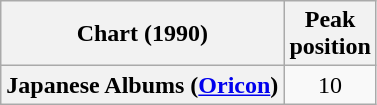<table class="wikitable plainrowheaders" style="text-align:center">
<tr>
<th scope="col">Chart (1990)</th>
<th scope="col">Peak<br> position</th>
</tr>
<tr>
<th scope="row">Japanese Albums (<a href='#'>Oricon</a>)</th>
<td>10</td>
</tr>
</table>
